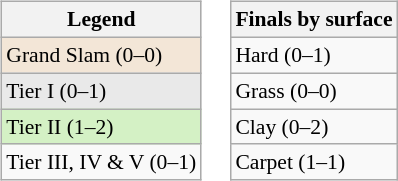<table>
<tr valign=top>
<td><br><table class="wikitable" style="font-size:90%;">
<tr>
<th>Legend</th>
</tr>
<tr>
<td style="background:#f3e6d7;">Grand Slam (0–0)</td>
</tr>
<tr>
<td style="background:#e9e9e9;">Tier I (0–1)</td>
</tr>
<tr>
<td style="background:#d4f1c5;">Tier II (1–2)</td>
</tr>
<tr>
<td>Tier III, IV & V (0–1)</td>
</tr>
</table>
</td>
<td><br><table class="wikitable" style="font-size:90%;">
<tr>
<th>Finals by surface</th>
</tr>
<tr>
<td>Hard (0–1)</td>
</tr>
<tr>
<td>Grass (0–0)</td>
</tr>
<tr>
<td>Clay (0–2)</td>
</tr>
<tr>
<td>Carpet (1–1)</td>
</tr>
</table>
</td>
</tr>
</table>
